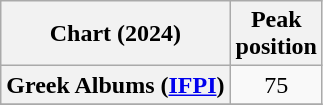<table class="wikitable sortable plainrowheaders" style="text-align:center">
<tr>
<th scope="col">Chart (2024)</th>
<th scope="col">Peak<br>position</th>
</tr>
<tr>
<th scope="row">Greek Albums (<a href='#'>IFPI</a>)</th>
<td>75</td>
</tr>
<tr>
</tr>
</table>
